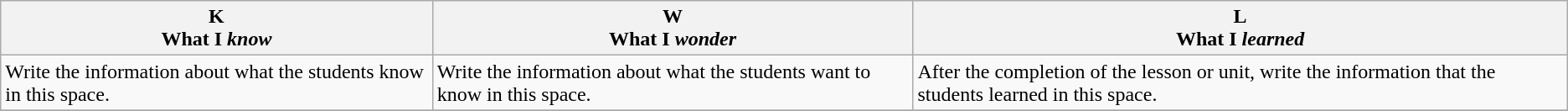<table class="wikitable">
<tr>
<th>K<br>What I <em>know</em></th>
<th>W<br>What I <em>wonder</em></th>
<th>L<br>What I <em>learned</em></th>
</tr>
<tr>
<td>Write the information about what the students know in this space.</td>
<td>Write the information about what the students want to know in this space.</td>
<td>After the completion of the lesson or unit, write the information that the students learned in this space.</td>
</tr>
<tr>
</tr>
</table>
